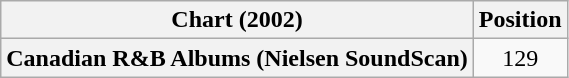<table class="wikitable plainrowheaders" style="text-align:center;">
<tr>
<th scope="col">Chart (2002)</th>
<th scope="col">Position</th>
</tr>
<tr>
<th scope="row">Canadian R&B Albums (Nielsen SoundScan)</th>
<td>129</td>
</tr>
</table>
